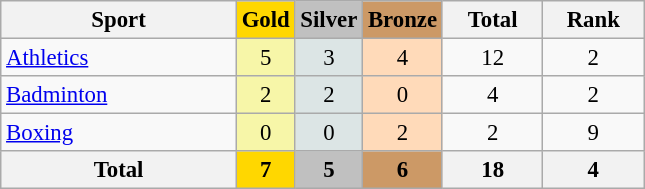<table class="wikitable sortable" style="text-align:center; font-size:95%">
<tr>
<th width=150>Sport</th>
<th style="background-color:gold; width=60;"><strong>Gold</strong></th>
<th style="background-color:silver; width=60;"><strong>Silver</strong></th>
<th style="background-color:#cc9966; width=60;"><strong>Bronze</strong></th>
<th width=60>Total</th>
<th width=60>Rank</th>
</tr>
<tr>
<td align=left> <a href='#'>Athletics</a></td>
<td bgcolor=#f7f6a8>5</td>
<td bgcolor=#dce5e5>3</td>
<td bgcolor=#ffdab9>4</td>
<td>12</td>
<td>2</td>
</tr>
<tr>
<td align=left> <a href='#'>Badminton</a></td>
<td bgcolor=#f7f6a8>2</td>
<td bgcolor=#dce5e5>2</td>
<td bgcolor=#ffdab9>0</td>
<td>4</td>
<td>2</td>
</tr>
<tr>
<td align=left> <a href='#'>Boxing</a></td>
<td bgcolor=#f7f6a8>0</td>
<td bgcolor=#dce5e5>0</td>
<td bgcolor=#ffdab9>2</td>
<td>2</td>
<td>9</td>
</tr>
<tr>
<th>Total</th>
<th style="background-color:gold; width=60;">7</th>
<th style="background-color:silver; width=60;">5</th>
<th style="background-color:#cc9966; width=60;">6</th>
<th>18</th>
<th>4</th>
</tr>
</table>
